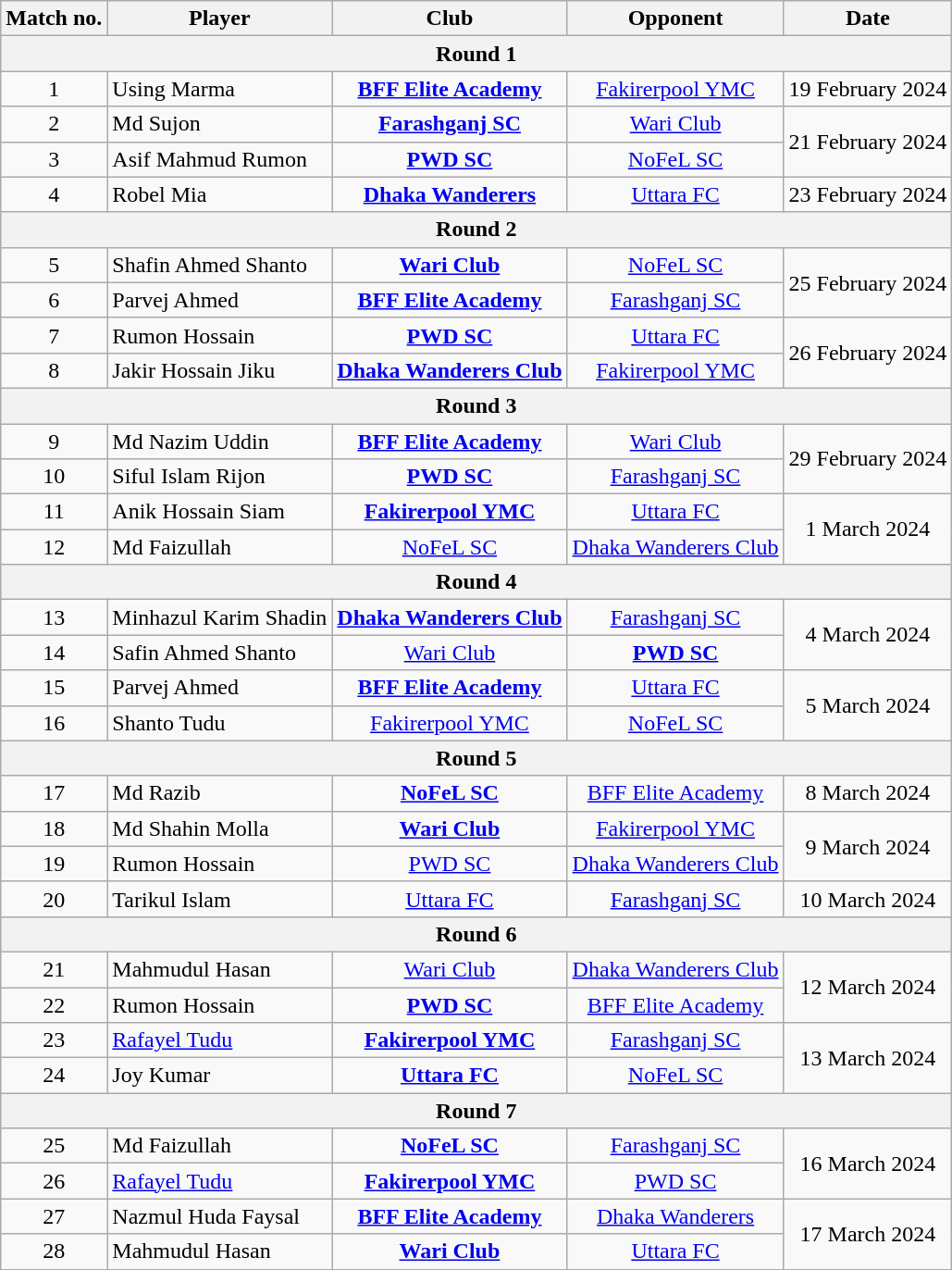<table class="wikitable" style="text-align:center">
<tr>
<th>Match no.</th>
<th>Player</th>
<th>Club</th>
<th>Opponent</th>
<th>Date</th>
</tr>
<tr>
<th colspan=5>Round 1</th>
</tr>
<tr>
<td>1</td>
<td align="left"> Using Marma</td>
<td><strong><a href='#'>BFF Elite Academy</a></strong></td>
<td><a href='#'>Fakirerpool YMC</a></td>
<td>19 February 2024</td>
</tr>
<tr>
<td>2</td>
<td align="left"> Md Sujon</td>
<td><strong><a href='#'>Farashganj SC</a></strong></td>
<td><a href='#'>Wari Club</a></td>
<td rowspan="2">21 February 2024</td>
</tr>
<tr>
<td>3</td>
<td align="left"> Asif Mahmud Rumon</td>
<td><strong><a href='#'>PWD SC</a></strong></td>
<td><a href='#'>NoFeL SC</a></td>
</tr>
<tr>
<td>4</td>
<td align="left"> Robel Mia</td>
<td><strong><a href='#'>Dhaka Wanderers</a></strong></td>
<td><a href='#'>Uttara FC</a></td>
<td>23 February 2024</td>
</tr>
<tr>
<th colspan=5>Round 2</th>
</tr>
<tr>
<td>5</td>
<td align="left"> Shafin Ahmed Shanto</td>
<td><strong><a href='#'>Wari Club</a></strong></td>
<td><a href='#'>NoFeL SC</a></td>
<td rowspan=2>25 February 2024</td>
</tr>
<tr>
<td>6</td>
<td align="left"> Parvej Ahmed</td>
<td><strong><a href='#'>BFF Elite Academy</a></strong></td>
<td><a href='#'>Farashganj SC</a></td>
</tr>
<tr>
<td>7</td>
<td align="left"> Rumon Hossain</td>
<td><strong><a href='#'>PWD SC</a></strong></td>
<td><a href='#'>Uttara FC</a></td>
<td rowspan=2>26 February 2024</td>
</tr>
<tr>
<td>8</td>
<td align="left"> Jakir Hossain Jiku</td>
<td><strong><a href='#'>Dhaka Wanderers Club</a></strong></td>
<td><a href='#'>Fakirerpool YMC</a></td>
</tr>
<tr>
<th colspan=5>Round 3</th>
</tr>
<tr>
<td>9</td>
<td align="left"> Md Nazim Uddin</td>
<td><strong><a href='#'>BFF Elite Academy</a></strong></td>
<td><a href='#'>Wari Club</a></td>
<td rowspan=2>29 February 2024</td>
</tr>
<tr>
<td>10</td>
<td align="left"> Siful Islam Rijon</td>
<td><strong><a href='#'>PWD SC</a></strong></td>
<td><a href='#'>Farashganj SC</a></td>
</tr>
<tr>
<td>11</td>
<td align="left"> Anik Hossain Siam</td>
<td><strong><a href='#'>Fakirerpool YMC</a></strong></td>
<td><a href='#'>Uttara FC</a></td>
<td rowspan=2>1 March 2024</td>
</tr>
<tr>
<td>12</td>
<td align="left"> Md Faizullah</td>
<td><a href='#'>NoFeL SC</a></td>
<td><a href='#'>Dhaka Wanderers Club</a></td>
</tr>
<tr>
<th colspan=5>Round 4</th>
</tr>
<tr>
<td>13</td>
<td align="left"> Minhazul Karim Shadin</td>
<td><strong><a href='#'>Dhaka Wanderers Club</a></strong></td>
<td><a href='#'>Farashganj SC</a></td>
<td rowspan=2>4 March 2024</td>
</tr>
<tr>
<td>14</td>
<td align="left"> Safin Ahmed Shanto</td>
<td><a href='#'>Wari Club</a></td>
<td><strong><a href='#'>PWD SC</a></strong></td>
</tr>
<tr>
<td>15</td>
<td align="left"> Parvej Ahmed</td>
<td><strong><a href='#'>BFF Elite Academy</a></strong></td>
<td><a href='#'>Uttara FC</a></td>
<td rowspan=2>5 March 2024</td>
</tr>
<tr>
<td>16</td>
<td align="left"> Shanto Tudu</td>
<td><a href='#'>Fakirerpool YMC</a></td>
<td><a href='#'>NoFeL SC</a></td>
</tr>
<tr>
<th colspan=5>Round 5</th>
</tr>
<tr>
<td>17</td>
<td align="left"> Md Razib</td>
<td><strong><a href='#'>NoFeL SC</a></strong></td>
<td><a href='#'>BFF Elite Academy</a></td>
<td>8 March 2024</td>
</tr>
<tr>
<td>18</td>
<td align="left"> Md Shahin Molla</td>
<td><strong> <a href='#'>Wari Club</a></strong></td>
<td><a href='#'>Fakirerpool YMC</a></td>
<td rowspan=2>9 March 2024</td>
</tr>
<tr>
<td>19</td>
<td align="left"> Rumon Hossain</td>
<td><a href='#'>PWD SC</a></td>
<td><a href='#'>Dhaka Wanderers Club</a></td>
</tr>
<tr>
<td>20</td>
<td align="left"> Tarikul Islam</td>
<td><a href='#'>Uttara FC</a></td>
<td><a href='#'>Farashganj SC</a></td>
<td>10 March 2024</td>
</tr>
<tr>
<th colspan=5>Round 6</th>
</tr>
<tr>
<td>21</td>
<td align="left"> Mahmudul Hasan</td>
<td><a href='#'>Wari Club</a></td>
<td><a href='#'>Dhaka Wanderers Club</a></td>
<td rowspan=2>12 March 2024</td>
</tr>
<tr>
<td>22</td>
<td align="left"> Rumon Hossain</td>
<td><strong> <a href='#'>PWD SC</a></strong></td>
<td><a href='#'>BFF Elite Academy</a></td>
</tr>
<tr>
<td>23</td>
<td align="left"> <a href='#'>Rafayel Tudu</a></td>
<td><strong><a href='#'>Fakirerpool YMC</a></strong></td>
<td><a href='#'>Farashganj SC</a></td>
<td rowspan=2>13 March 2024</td>
</tr>
<tr>
<td>24</td>
<td align="left"> Joy Kumar</td>
<td><strong><a href='#'>Uttara FC</a></strong></td>
<td><a href='#'>NoFeL SC</a></td>
</tr>
<tr>
<th colspan=5>Round 7</th>
</tr>
<tr>
<td>25</td>
<td align="left"> Md Faizullah</td>
<td><strong><a href='#'>NoFeL SC</a></strong></td>
<td><a href='#'>Farashganj SC</a></td>
<td rowspan=2>16 March 2024</td>
</tr>
<tr>
<td>26</td>
<td align="left"> <a href='#'>Rafayel Tudu</a></td>
<td><strong><a href='#'>Fakirerpool YMC</a></strong></td>
<td><a href='#'>PWD SC</a></td>
</tr>
<tr>
<td>27</td>
<td align="left"> Nazmul Huda Faysal</td>
<td><strong><a href='#'>BFF Elite Academy</a></strong></td>
<td><a href='#'>Dhaka Wanderers</a></td>
<td rowspan=2>17 March 2024</td>
</tr>
<tr>
<td>28</td>
<td align="left"> Mahmudul Hasan</td>
<td><strong><a href='#'>Wari Club</a></strong></td>
<td><a href='#'>Uttara FC</a></td>
</tr>
<tr>
</tr>
</table>
